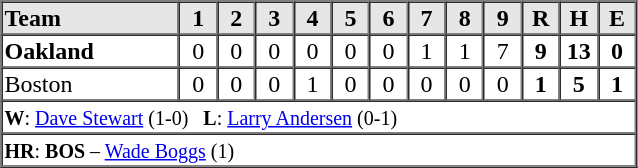<table border=1 cellspacing=0 width=425 style="margin-left:3em;">
<tr style="text-align:center; background-color:#e6e6e6;">
<th align=left width=28%>Team</th>
<th width=6%>1</th>
<th width=6%>2</th>
<th width=6%>3</th>
<th width=6%>4</th>
<th width=6%>5</th>
<th width=6%>6</th>
<th width=6%>7</th>
<th width=6%>8</th>
<th width=6%>9</th>
<th width=6%>R</th>
<th width=6%>H</th>
<th width=6%>E</th>
</tr>
<tr style="text-align:center;">
<td align=left><strong>Oakland</strong></td>
<td>0</td>
<td>0</td>
<td>0</td>
<td>0</td>
<td>0</td>
<td>0</td>
<td>1</td>
<td>1</td>
<td>7</td>
<td><strong>9</strong></td>
<td><strong>13</strong></td>
<td><strong>0</strong></td>
</tr>
<tr style="text-align:center;">
<td align=left>Boston</td>
<td>0</td>
<td>0</td>
<td>0</td>
<td>1</td>
<td>0</td>
<td>0</td>
<td>0</td>
<td>0</td>
<td>0</td>
<td><strong>1</strong></td>
<td><strong>5</strong></td>
<td><strong>1</strong></td>
</tr>
<tr style="text-align:left;">
<td colspan=13><small><strong>W</strong>: <a href='#'>Dave Stewart</a> (1-0)   <strong>L</strong>: <a href='#'>Larry Andersen</a> (0-1)  </small></td>
</tr>
<tr style="text-align:left;">
<td colspan=13><small><strong>HR</strong>: <strong>BOS</strong> – <a href='#'>Wade Boggs</a> (1)</small></td>
</tr>
</table>
